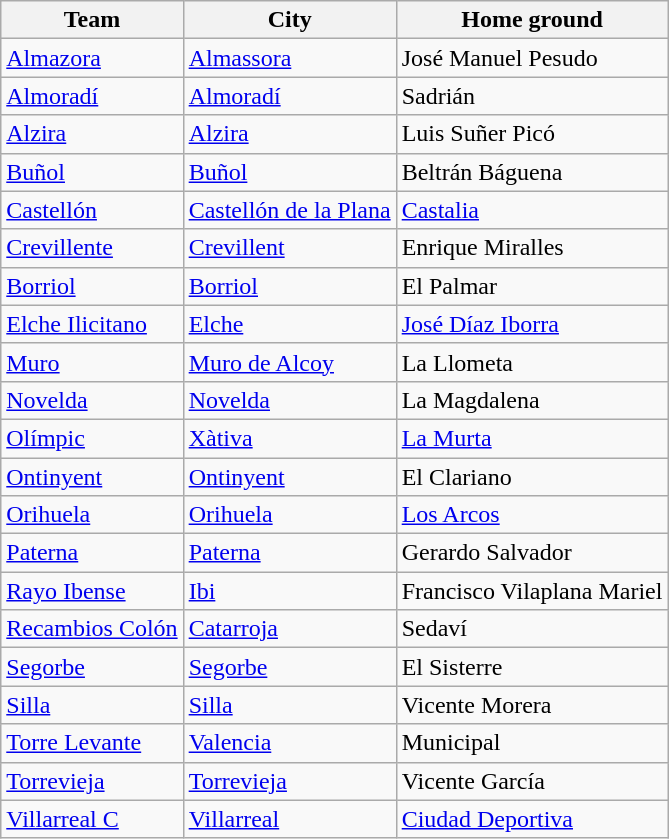<table class="wikitable sortable">
<tr>
<th>Team</th>
<th>City</th>
<th>Home ground</th>
</tr>
<tr>
<td><a href='#'>Almazora</a></td>
<td><a href='#'>Almassora</a></td>
<td>José Manuel Pesudo</td>
</tr>
<tr>
<td><a href='#'>Almoradí</a></td>
<td><a href='#'>Almoradí</a></td>
<td>Sadrián</td>
</tr>
<tr>
<td><a href='#'>Alzira</a></td>
<td><a href='#'>Alzira</a></td>
<td>Luis Suñer Picó</td>
</tr>
<tr>
<td><a href='#'>Buñol</a></td>
<td><a href='#'>Buñol</a></td>
<td>Beltrán Báguena</td>
</tr>
<tr>
<td><a href='#'>Castellón</a></td>
<td><a href='#'>Castellón de la Plana</a></td>
<td><a href='#'>Castalia</a></td>
</tr>
<tr>
<td><a href='#'>Crevillente</a></td>
<td><a href='#'>Crevillent</a></td>
<td>Enrique Miralles</td>
</tr>
<tr>
<td><a href='#'>Borriol</a></td>
<td><a href='#'>Borriol</a></td>
<td>El Palmar</td>
</tr>
<tr>
<td><a href='#'>Elche Ilicitano</a></td>
<td><a href='#'>Elche</a></td>
<td><a href='#'>José Díaz Iborra</a></td>
</tr>
<tr>
<td><a href='#'>Muro</a></td>
<td><a href='#'>Muro de Alcoy</a></td>
<td>La Llometa</td>
</tr>
<tr>
<td><a href='#'>Novelda</a></td>
<td><a href='#'>Novelda</a></td>
<td>La Magdalena</td>
</tr>
<tr>
<td><a href='#'>Olímpic</a></td>
<td><a href='#'>Xàtiva</a></td>
<td><a href='#'>La Murta</a></td>
</tr>
<tr>
<td><a href='#'>Ontinyent</a></td>
<td><a href='#'>Ontinyent</a></td>
<td>El Clariano</td>
</tr>
<tr>
<td><a href='#'>Orihuela</a></td>
<td><a href='#'>Orihuela</a></td>
<td><a href='#'>Los Arcos</a></td>
</tr>
<tr>
<td><a href='#'>Paterna</a></td>
<td><a href='#'>Paterna</a></td>
<td>Gerardo Salvador</td>
</tr>
<tr>
<td><a href='#'>Rayo Ibense</a></td>
<td><a href='#'>Ibi</a></td>
<td>Francisco Vilaplana Mariel</td>
</tr>
<tr>
<td><a href='#'>Recambios Colón</a></td>
<td><a href='#'>Catarroja</a></td>
<td>Sedaví</td>
</tr>
<tr>
<td><a href='#'>Segorbe</a></td>
<td><a href='#'>Segorbe</a></td>
<td>El Sisterre</td>
</tr>
<tr>
<td><a href='#'>Silla</a></td>
<td><a href='#'>Silla</a></td>
<td>Vicente Morera</td>
</tr>
<tr>
<td><a href='#'>Torre Levante</a></td>
<td><a href='#'>Valencia</a></td>
<td>Municipal</td>
</tr>
<tr>
<td><a href='#'>Torrevieja</a></td>
<td><a href='#'>Torrevieja</a></td>
<td>Vicente García</td>
</tr>
<tr>
<td><a href='#'>Villarreal C</a></td>
<td><a href='#'>Villarreal</a></td>
<td><a href='#'>Ciudad Deportiva</a></td>
</tr>
</table>
